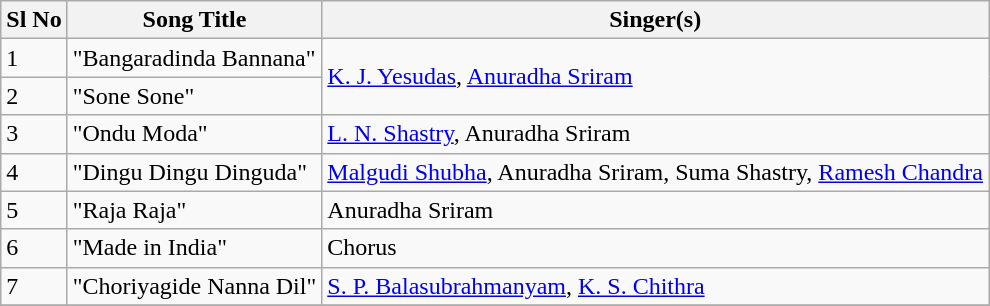<table class="wikitable">
<tr>
<th>Sl No</th>
<th>Song Title</th>
<th>Singer(s)</th>
</tr>
<tr>
<td>1</td>
<td>"Bangaradinda Bannana"</td>
<td rowspan=2><a href='#'>K. J. Yesudas</a>, <a href='#'>Anuradha Sriram</a></td>
</tr>
<tr>
<td>2</td>
<td>"Sone Sone"</td>
</tr>
<tr>
<td>3</td>
<td>"Ondu Moda"</td>
<td><a href='#'>L. N. Shastry</a>, Anuradha Sriram</td>
</tr>
<tr>
<td>4</td>
<td>"Dingu Dingu Dinguda"</td>
<td><a href='#'>Malgudi Shubha</a>, Anuradha Sriram, Suma Shastry, <a href='#'>Ramesh Chandra</a></td>
</tr>
<tr>
<td>5</td>
<td>"Raja Raja"</td>
<td>Anuradha Sriram</td>
</tr>
<tr>
<td>6</td>
<td>"Made in India"</td>
<td>Chorus</td>
</tr>
<tr>
<td>7</td>
<td>"Choriyagide Nanna Dil"</td>
<td><a href='#'>S. P. Balasubrahmanyam</a>, <a href='#'>K. S. Chithra</a></td>
</tr>
<tr>
</tr>
</table>
